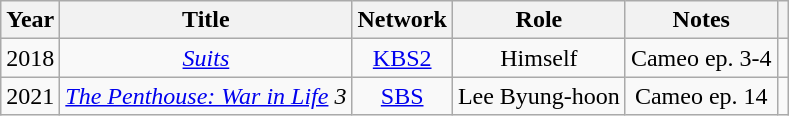<table class="wikitable" style="text-align:center;">
<tr>
<th scope="col">Year</th>
<th scope="col">Title</th>
<th scope="col">Network</th>
<th scope="col">Role</th>
<th scope="col">Notes</th>
<th scope="col" class="unsortable"></th>
</tr>
<tr>
<td>2018</td>
<td><em><a href='#'>Suits</a></em></td>
<td><a href='#'>KBS2</a></td>
<td>Himself</td>
<td>Cameo ep. 3-4</td>
<td></td>
</tr>
<tr>
<td>2021</td>
<td><em><a href='#'>The Penthouse: War in Life</a> 3</em></td>
<td><a href='#'>SBS</a></td>
<td>Lee Byung-hoon</td>
<td>Cameo ep. 14</td>
<td></td>
</tr>
</table>
